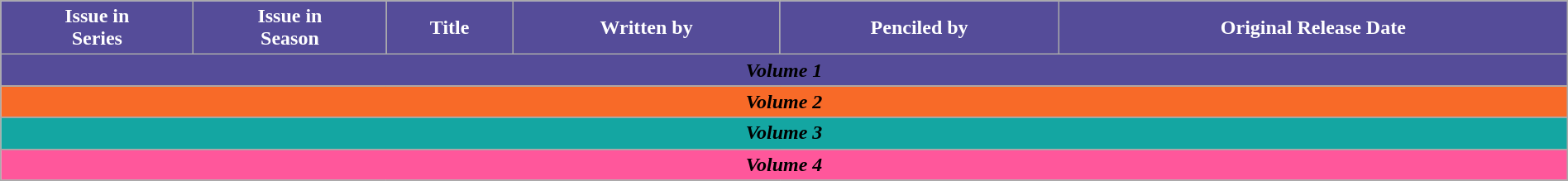<table class="wikitable plainrowheaders" style="margin: auto; width: 100%">
<tr>
<th ! style="background-color:#554c99; color: #FFF; text-align: center;">Issue in<br>Series</th>
<th ! style="background-color:#554c99; color: #FFF; text-align: center;">Issue in<br>Season</th>
<th ! style="background-color:#554c99; color: #FFF; text-align: center;">Title</th>
<th ! style="background-color:#554c99; color: #FFF; text-align: center;">Written by</th>
<th ! style="background-color:#554c99; color: #FFF; text-align: center;">Penciled by</th>
<th ! style="background-color:#554c99; color: #FFF; text-align: center;">Original Release Date</th>
</tr>
<tr>
<th style="background-color: #554c99; " colspan="6"><span><em>Volume 1</em></span></th>
</tr>
<tr>
</tr>
<tr>
<th style="background-color: #F86A28; " colspan="6"><span><em>Volume 2</em></span></th>
</tr>
<tr>
</tr>
<tr>
<th style="background-color: #14A6A2; " colspan="6"><span><em>Volume 3</em></span></th>
</tr>
<tr>
</tr>
<tr>
<th style="background-color: #FF579B; " colspan="6"><span><em>Volume 4</em></span></th>
</tr>
<tr>
</tr>
</table>
